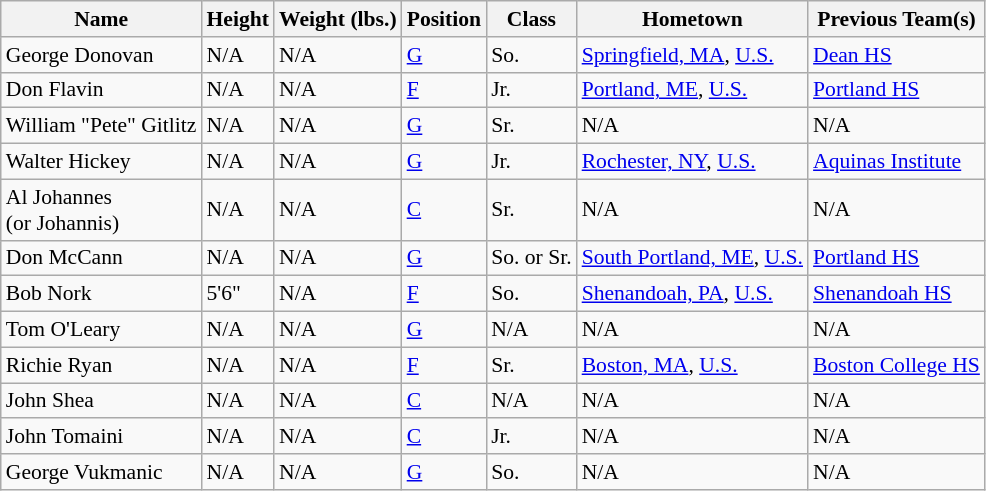<table class="wikitable" style="font-size: 90%">
<tr>
<th>Name</th>
<th>Height</th>
<th>Weight (lbs.)</th>
<th>Position</th>
<th>Class</th>
<th>Hometown</th>
<th>Previous Team(s)</th>
</tr>
<tr>
<td>George Donovan</td>
<td>N/A</td>
<td>N/A</td>
<td><a href='#'>G</a></td>
<td>So.</td>
<td><a href='#'>Springfield, MA</a>, <a href='#'>U.S.</a></td>
<td><a href='#'>Dean HS</a></td>
</tr>
<tr>
<td>Don Flavin</td>
<td>N/A</td>
<td>N/A</td>
<td><a href='#'>F</a></td>
<td>Jr.</td>
<td><a href='#'>Portland, ME</a>, <a href='#'>U.S.</a></td>
<td><a href='#'>Portland HS</a></td>
</tr>
<tr>
<td>William "Pete" Gitlitz</td>
<td>N/A</td>
<td>N/A</td>
<td><a href='#'>G</a></td>
<td>Sr.</td>
<td>N/A</td>
<td>N/A</td>
</tr>
<tr>
<td>Walter Hickey</td>
<td>N/A</td>
<td>N/A</td>
<td><a href='#'>G</a></td>
<td>Jr.</td>
<td><a href='#'>Rochester, NY</a>, <a href='#'>U.S.</a></td>
<td><a href='#'>Aquinas Institute</a></td>
</tr>
<tr>
<td>Al Johannes<br>(or Johannis)</td>
<td>N/A</td>
<td>N/A</td>
<td><a href='#'>C</a></td>
<td>Sr.</td>
<td>N/A</td>
<td>N/A</td>
</tr>
<tr>
<td>Don McCann</td>
<td>N/A</td>
<td>N/A</td>
<td><a href='#'>G</a></td>
<td>So. or Sr.</td>
<td><a href='#'>South Portland, ME</a>, <a href='#'>U.S.</a></td>
<td><a href='#'>Portland HS</a></td>
</tr>
<tr>
<td>Bob Nork</td>
<td>5'6"</td>
<td>N/A</td>
<td><a href='#'>F</a></td>
<td>So.</td>
<td><a href='#'>Shenandoah, PA</a>, <a href='#'>U.S.</a></td>
<td><a href='#'>Shenandoah HS</a></td>
</tr>
<tr>
<td>Tom O'Leary</td>
<td>N/A</td>
<td>N/A</td>
<td><a href='#'>G</a></td>
<td>N/A</td>
<td>N/A</td>
<td>N/A</td>
</tr>
<tr>
<td>Richie Ryan</td>
<td>N/A</td>
<td>N/A</td>
<td><a href='#'>F</a></td>
<td>Sr.</td>
<td><a href='#'>Boston, MA</a>, <a href='#'>U.S.</a></td>
<td><a href='#'>Boston College HS</a></td>
</tr>
<tr>
<td>John Shea</td>
<td>N/A</td>
<td>N/A</td>
<td><a href='#'>C</a></td>
<td>N/A</td>
<td>N/A</td>
<td>N/A</td>
</tr>
<tr>
<td>John Tomaini</td>
<td>N/A</td>
<td>N/A</td>
<td><a href='#'>C</a></td>
<td>Jr.</td>
<td>N/A</td>
<td>N/A</td>
</tr>
<tr>
<td>George Vukmanic</td>
<td>N/A</td>
<td>N/A</td>
<td><a href='#'>G</a></td>
<td>So.</td>
<td>N/A</td>
<td>N/A</td>
</tr>
</table>
